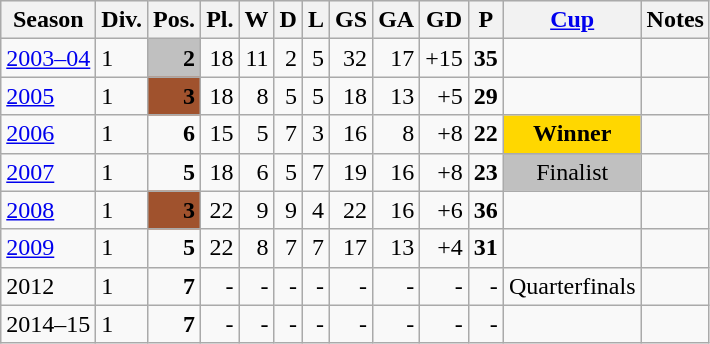<table class="wikitable">
<tr style="background:#efefef;">
<th>Season</th>
<th>Div.</th>
<th>Pos.</th>
<th>Pl.</th>
<th>W</th>
<th>D</th>
<th>L</th>
<th>GS</th>
<th>GA</th>
<th>GD</th>
<th>P</th>
<th><a href='#'>Cup</a></th>
<th>Notes</th>
</tr>
<tr>
<td><a href='#'>2003–04</a></td>
<td>1</td>
<td align=right bgcolor=silver><strong>2</strong></td>
<td align=right>18</td>
<td align=right>11</td>
<td align=right>2</td>
<td align=right>5</td>
<td align=right>32</td>
<td align=right>17</td>
<td align=right>+15</td>
<td align=right><strong>35</strong></td>
<td></td>
<td></td>
</tr>
<tr>
<td><a href='#'>2005</a></td>
<td>1</td>
<td align=right bgcolor=sienna><strong>3</strong></td>
<td align=right>18</td>
<td align=right>8</td>
<td align=right>5</td>
<td align=right>5</td>
<td align=right>18</td>
<td align=right>13</td>
<td align=right>+5</td>
<td align=right><strong>29</strong></td>
<td></td>
<td></td>
</tr>
<tr>
<td><a href='#'>2006</a></td>
<td>1</td>
<td align=right><strong>6</strong></td>
<td align=right>15</td>
<td align=right>5</td>
<td align=right>7</td>
<td align=right>3</td>
<td align=right>16</td>
<td align=right>8</td>
<td align=right>+8</td>
<td align=right><strong>22</strong></td>
<td align=center bgcolor=gold><strong>Winner</strong></td>
<td></td>
</tr>
<tr>
<td><a href='#'>2007</a></td>
<td>1</td>
<td align=right><strong>5</strong></td>
<td align=right>18</td>
<td align=right>6</td>
<td align=right>5</td>
<td align=right>7</td>
<td align=right>19</td>
<td align=right>16</td>
<td align=right>+8</td>
<td align=right><strong>23</strong></td>
<td align=center bgcolor=silver>Finalist</td>
<td></td>
</tr>
<tr>
<td><a href='#'>2008</a></td>
<td>1</td>
<td align=right bgcolor=sienna><strong>3</strong></td>
<td align=right>22</td>
<td align=right>9</td>
<td align=right>9</td>
<td align=right>4</td>
<td align=right>22</td>
<td align=right>16</td>
<td align=right>+6</td>
<td align=right><strong>36</strong></td>
<td></td>
<td></td>
</tr>
<tr>
<td><a href='#'>2009</a></td>
<td>1</td>
<td align=right><strong>5</strong></td>
<td align=right>22</td>
<td align=right>8</td>
<td align=right>7</td>
<td align=right>7</td>
<td align=right>17</td>
<td align=right>13</td>
<td align=right>+4</td>
<td align=right><strong>31</strong></td>
<td></td>
<td></td>
</tr>
<tr>
<td>2012</td>
<td>1</td>
<td align=right><strong>7</strong></td>
<td align=right>-</td>
<td align=right>-</td>
<td align=right>-</td>
<td align=right>-</td>
<td align=right>-</td>
<td align=right>-</td>
<td align=right>-</td>
<td align=right>-</td>
<td>Quarterfinals</td>
<td></td>
</tr>
<tr>
<td>2014–15</td>
<td>1</td>
<td align=right><strong>7</strong></td>
<td align=right>-</td>
<td align=right>-</td>
<td align=right>-</td>
<td align=right>-</td>
<td align=right>-</td>
<td align=right>-</td>
<td align=right>-</td>
<td align=right>-</td>
<td></td>
<td></td>
</tr>
</table>
